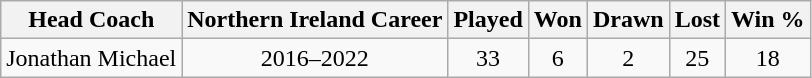<table class="wikitable sortable" style="text-align:center;">
<tr>
<th>Head Coach</th>
<th>Northern Ireland Career</th>
<th>Played</th>
<th>Won</th>
<th>Drawn</th>
<th>Lost</th>
<th>Win %</th>
</tr>
<tr>
<td style="text-align: left;"> Jonathan Michael</td>
<td>2016–2022</td>
<td>33</td>
<td>6</td>
<td>2</td>
<td>25</td>
<td>18</td>
</tr>
</table>
